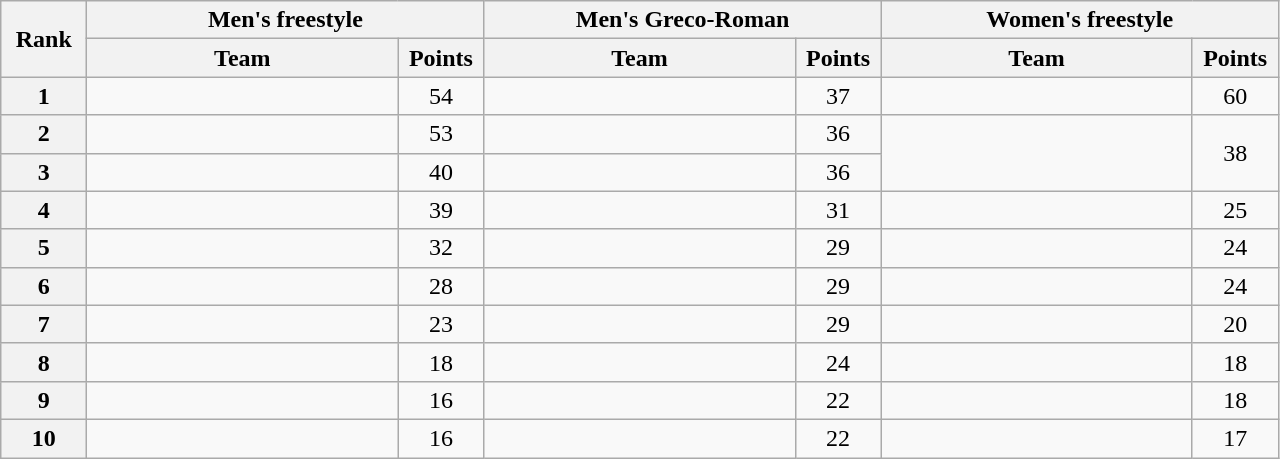<table class="wikitable" style="text-align:center;">
<tr>
<th rowspan="2" width="50">Rank</th>
<th colspan="2">Men's freestyle</th>
<th colspan="2">Men's Greco-Roman</th>
<th colspan="2">Women's freestyle</th>
</tr>
<tr>
<th width="200">Team</th>
<th width="50">Points</th>
<th width="200">Team</th>
<th width="50">Points</th>
<th width="200">Team</th>
<th width="50">Points</th>
</tr>
<tr>
<th>1</th>
<td align="left"></td>
<td>54</td>
<td align="left"></td>
<td>37</td>
<td align="left"></td>
<td>60</td>
</tr>
<tr>
<th>2</th>
<td align="left"></td>
<td>53</td>
<td align="left"></td>
<td>36</td>
<td align="left" rowspan=2><br></td>
<td rowspan=2>38</td>
</tr>
<tr>
<th>3</th>
<td align="left"></td>
<td>40</td>
<td align="left"></td>
<td>36</td>
</tr>
<tr>
<th>4</th>
<td align="left"></td>
<td>39</td>
<td align="left"></td>
<td>31</td>
<td align="left"></td>
<td>25</td>
</tr>
<tr>
<th>5</th>
<td align="left"></td>
<td>32</td>
<td align="left"></td>
<td>29</td>
<td align="left"></td>
<td>24</td>
</tr>
<tr>
<th>6</th>
<td align="left"></td>
<td>28</td>
<td align="left"></td>
<td>29</td>
<td align="left"></td>
<td>24</td>
</tr>
<tr>
<th>7</th>
<td align="left"></td>
<td>23</td>
<td align="left"></td>
<td>29</td>
<td align="left"></td>
<td>20</td>
</tr>
<tr>
<th>8</th>
<td align="left"></td>
<td>18</td>
<td align="left"></td>
<td>24</td>
<td align="left"></td>
<td>18</td>
</tr>
<tr>
<th>9</th>
<td align="left"></td>
<td>16</td>
<td align="left"></td>
<td>22</td>
<td align="left"></td>
<td>18</td>
</tr>
<tr>
<th>10</th>
<td align="left"></td>
<td>16</td>
<td align="left"></td>
<td>22</td>
<td align="left"></td>
<td>17</td>
</tr>
</table>
